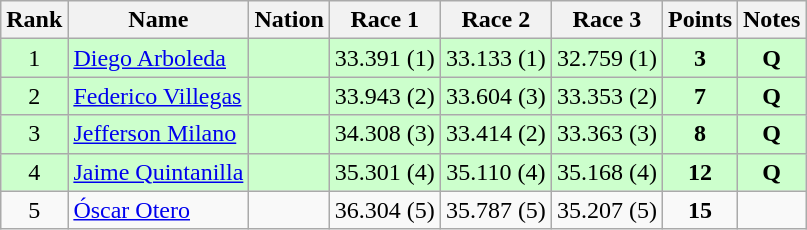<table class="wikitable sortable" style="text-align:center">
<tr>
<th>Rank</th>
<th>Name</th>
<th>Nation</th>
<th>Race 1</th>
<th>Race 2</th>
<th>Race 3</th>
<th>Points</th>
<th>Notes</th>
</tr>
<tr bgcolor=ccffcc>
<td>1</td>
<td align=left><a href='#'>Diego Arboleda</a></td>
<td align=left></td>
<td>33.391 (1)</td>
<td>33.133 (1)</td>
<td>32.759 (1)</td>
<td><strong>3</strong></td>
<td><strong>Q</strong></td>
</tr>
<tr bgcolor=ccffcc>
<td>2</td>
<td align=left><a href='#'>Federico Villegas</a></td>
<td align=left></td>
<td>33.943 (2)</td>
<td>33.604 (3)</td>
<td>33.353 (2)</td>
<td><strong>7</strong></td>
<td><strong>Q</strong></td>
</tr>
<tr bgcolor=ccffcc>
<td>3</td>
<td align=left><a href='#'>Jefferson Milano</a></td>
<td align=left></td>
<td>34.308 (3)</td>
<td>33.414 (2)</td>
<td>33.363 (3)</td>
<td><strong>8</strong></td>
<td><strong>Q</strong></td>
</tr>
<tr bgcolor=ccffcc>
<td>4</td>
<td align=left><a href='#'>Jaime Quintanilla</a></td>
<td align=left></td>
<td>35.301 (4)</td>
<td>35.110 (4)</td>
<td>35.168 (4)</td>
<td><strong>12</strong></td>
<td><strong>Q</strong></td>
</tr>
<tr>
<td>5</td>
<td align=left><a href='#'>Óscar Otero</a></td>
<td align=left></td>
<td>36.304 (5)</td>
<td>35.787 (5)</td>
<td>35.207 (5)</td>
<td><strong>15</strong></td>
<td></td>
</tr>
</table>
